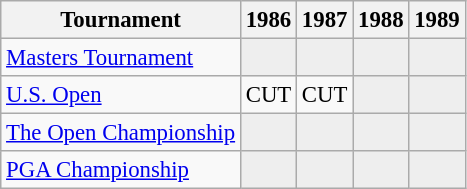<table class="wikitable" style="font-size:95%;text-align:center;">
<tr>
<th>Tournament</th>
<th>1986</th>
<th>1987</th>
<th>1988</th>
<th>1989</th>
</tr>
<tr>
<td align=left><a href='#'>Masters Tournament</a></td>
<td style="background:#eeeeee;"></td>
<td style="background:#eeeeee;"></td>
<td style="background:#eeeeee;"></td>
<td style="background:#eeeeee;"></td>
</tr>
<tr>
<td align=left><a href='#'>U.S. Open</a></td>
<td>CUT</td>
<td>CUT</td>
<td style="background:#eeeeee;"></td>
<td style="background:#eeeeee;"></td>
</tr>
<tr>
<td align=left><a href='#'>The Open Championship</a></td>
<td style="background:#eeeeee;"></td>
<td style="background:#eeeeee;"></td>
<td style="background:#eeeeee;"></td>
<td style="background:#eeeeee;"></td>
</tr>
<tr>
<td align=left><a href='#'>PGA Championship</a></td>
<td style="background:#eeeeee;"></td>
<td style="background:#eeeeee;"></td>
<td style="background:#eeeeee;"></td>
<td style="background:#eeeeee;"></td>
</tr>
</table>
